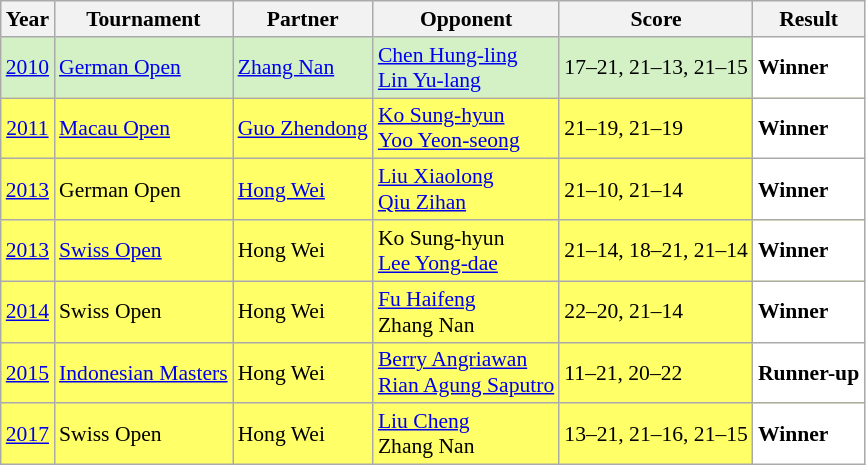<table class="sortable wikitable" style="font-size: 90%;">
<tr>
<th>Year</th>
<th>Tournament</th>
<th>Partner</th>
<th>Opponent</th>
<th>Score</th>
<th>Result</th>
</tr>
<tr style="background:#D4F1C5">
<td align="center"><a href='#'>2010</a></td>
<td align="left"><a href='#'>German Open</a></td>
<td align="left"> <a href='#'>Zhang Nan</a></td>
<td align="left"> <a href='#'>Chen Hung-ling</a> <br>  <a href='#'>Lin Yu-lang</a></td>
<td align="left">17–21, 21–13, 21–15</td>
<td style="text-align:left; background:white"> <strong>Winner</strong></td>
</tr>
<tr style="background:#FFFF67">
<td align="center"><a href='#'>2011</a></td>
<td align="left"><a href='#'>Macau Open</a></td>
<td align="left"> <a href='#'>Guo Zhendong</a></td>
<td align="left"> <a href='#'>Ko Sung-hyun</a> <br>  <a href='#'>Yoo Yeon-seong</a></td>
<td align="left">21–19, 21–19</td>
<td style="text-align:left; background:white"> <strong>Winner</strong></td>
</tr>
<tr style="background:#FFFF67">
<td align="center"><a href='#'>2013</a></td>
<td align="left">German Open</td>
<td align="left"> <a href='#'>Hong Wei</a></td>
<td align="left"> <a href='#'>Liu Xiaolong</a> <br>  <a href='#'>Qiu Zihan</a></td>
<td align="left">21–10, 21–14</td>
<td style="text-align:left; background:white"> <strong>Winner</strong></td>
</tr>
<tr style="background:#FFFF67">
<td align="center"><a href='#'>2013</a></td>
<td align="left"><a href='#'>Swiss Open</a></td>
<td align="left"> Hong Wei</td>
<td align="left"> Ko Sung-hyun <br>  <a href='#'>Lee Yong-dae</a></td>
<td align="left">21–14, 18–21, 21–14</td>
<td style="text-align:left; background:white"> <strong>Winner</strong></td>
</tr>
<tr style="background:#FFFF67">
<td align="center"><a href='#'>2014</a></td>
<td align="left">Swiss Open</td>
<td align="left"> Hong Wei</td>
<td align="left"> <a href='#'>Fu Haifeng</a> <br>  Zhang Nan</td>
<td align="left">22–20, 21–14</td>
<td style="text-align:left; background:white"> <strong>Winner</strong></td>
</tr>
<tr style="background:#FFFF67">
<td align="center"><a href='#'>2015</a></td>
<td align="left"><a href='#'>Indonesian Masters</a></td>
<td align="left"> Hong Wei</td>
<td align="left"> <a href='#'>Berry Angriawan</a> <br>  <a href='#'>Rian Agung Saputro</a></td>
<td align="left">11–21, 20–22</td>
<td style="text-align:left; background:white"> <strong>Runner-up</strong></td>
</tr>
<tr style="background:#FFFF67">
<td align="center"><a href='#'>2017</a></td>
<td align="left">Swiss Open</td>
<td align="left"> Hong Wei</td>
<td align="left"> <a href='#'>Liu Cheng</a> <br>  Zhang Nan</td>
<td align="left">13–21, 21–16, 21–15</td>
<td style="text-align:left; background:white"> <strong>Winner</strong></td>
</tr>
</table>
